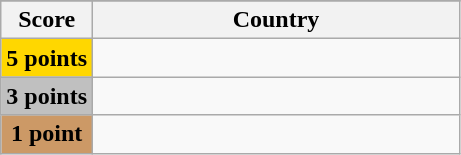<table class="wikitable">
<tr>
</tr>
<tr>
<th scope="col" width="20%">Score</th>
<th scope="col">Country</th>
</tr>
<tr>
<th scope="row" style="background:gold">5 points</th>
<td></td>
</tr>
<tr>
<th scope="row" style="background:silver">3 points</th>
<td></td>
</tr>
<tr>
<th scope="row" style="background:#CC9966">1 point</th>
<td></td>
</tr>
</table>
